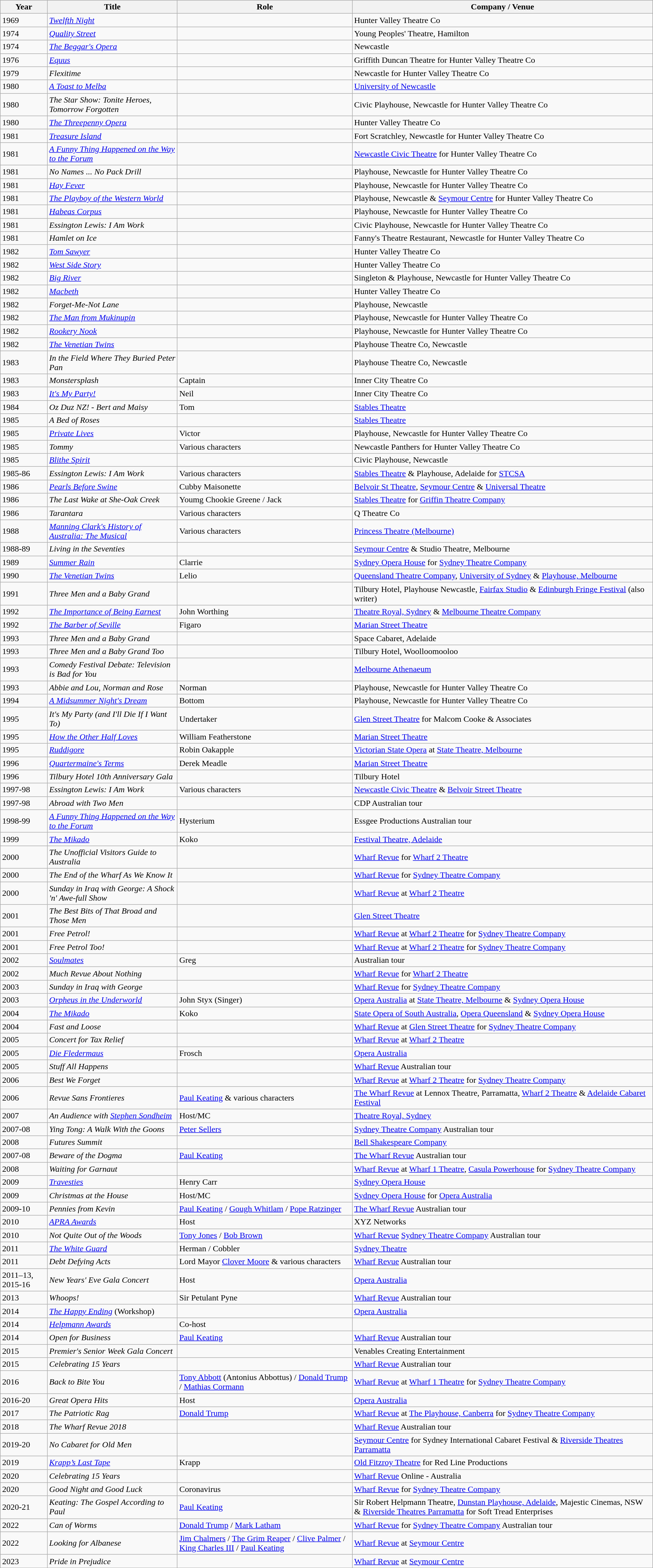<table class="wikitable sortable">
<tr>
<th>Year</th>
<th>Title</th>
<th>Role</th>
<th>Company / Venue</th>
</tr>
<tr>
<td>1969</td>
<td><em><a href='#'>Twelfth Night</a></em></td>
<td></td>
<td>Hunter Valley Theatre Co</td>
</tr>
<tr>
<td>1974</td>
<td><em><a href='#'>Quality Street</a></em></td>
<td></td>
<td>Young Peoples' Theatre, Hamilton</td>
</tr>
<tr>
<td>1974</td>
<td><em><a href='#'>The Beggar's Opera</a></em></td>
<td></td>
<td>Newcastle</td>
</tr>
<tr>
<td>1976</td>
<td><em><a href='#'>Equus</a></em></td>
<td></td>
<td>Griffith Duncan Theatre for Hunter Valley Theatre Co</td>
</tr>
<tr>
<td>1979</td>
<td><em>Flexitime</em></td>
<td></td>
<td>Newcastle for Hunter Valley Theatre Co</td>
</tr>
<tr>
<td>1980</td>
<td><em><a href='#'>A Toast to Melba</a></em></td>
<td></td>
<td><a href='#'>University of Newcastle</a></td>
</tr>
<tr>
<td>1980</td>
<td><em>The Star Show: Tonite Heroes, Tomorrow Forgotten</em></td>
<td></td>
<td>Civic Playhouse, Newcastle for Hunter Valley Theatre Co</td>
</tr>
<tr>
<td>1980</td>
<td><em><a href='#'>The Threepenny Opera</a></em></td>
<td></td>
<td>Hunter Valley Theatre Co</td>
</tr>
<tr>
<td>1981</td>
<td><em><a href='#'>Treasure Island</a></em></td>
<td></td>
<td>Fort Scratchley, Newcastle for Hunter Valley Theatre Co</td>
</tr>
<tr>
<td>1981</td>
<td><em><a href='#'>A Funny Thing Happened on the Way to the Forum</a></em></td>
<td></td>
<td><a href='#'>Newcastle Civic Theatre</a> for Hunter Valley Theatre Co</td>
</tr>
<tr>
<td>1981</td>
<td><em>No Names ... No Pack Drill</em></td>
<td></td>
<td>Playhouse, Newcastle for Hunter Valley Theatre Co</td>
</tr>
<tr>
<td>1981</td>
<td><em><a href='#'>Hay Fever</a></em></td>
<td></td>
<td>Playhouse, Newcastle for Hunter Valley Theatre Co</td>
</tr>
<tr>
<td>1981</td>
<td><em><a href='#'>The Playboy of the Western World</a></em></td>
<td></td>
<td>Playhouse, Newcastle & <a href='#'>Seymour Centre</a> for Hunter Valley Theatre Co</td>
</tr>
<tr>
<td>1981</td>
<td><em><a href='#'>Habeas Corpus</a></em></td>
<td></td>
<td>Playhouse, Newcastle for Hunter Valley Theatre Co</td>
</tr>
<tr>
<td>1981</td>
<td><em>Essington Lewis: I Am Work</em></td>
<td></td>
<td>Civic Playhouse, Newcastle for Hunter Valley Theatre Co</td>
</tr>
<tr>
<td>1981</td>
<td><em>Hamlet on Ice</em></td>
<td></td>
<td>Fanny's Theatre Restaurant, Newcastle for Hunter Valley Theatre Co</td>
</tr>
<tr>
<td>1982</td>
<td><em><a href='#'>Tom Sawyer</a></em></td>
<td></td>
<td>Hunter Valley Theatre Co</td>
</tr>
<tr>
<td>1982</td>
<td><em><a href='#'>West Side Story</a></em></td>
<td></td>
<td>Hunter Valley Theatre Co</td>
</tr>
<tr>
<td>1982</td>
<td><em><a href='#'>Big River</a></em></td>
<td></td>
<td>Singleton & Playhouse, Newcastle for Hunter Valley Theatre Co</td>
</tr>
<tr>
<td>1982</td>
<td><em><a href='#'>Macbeth</a></em></td>
<td></td>
<td>Hunter Valley Theatre Co</td>
</tr>
<tr>
<td>1982</td>
<td><em>Forget-Me-Not Lane</em></td>
<td></td>
<td>Playhouse, Newcastle</td>
</tr>
<tr>
<td>1982</td>
<td><em><a href='#'>The Man from Mukinupin</a></em></td>
<td></td>
<td>Playhouse, Newcastle for Hunter Valley Theatre Co</td>
</tr>
<tr>
<td>1982</td>
<td><em><a href='#'>Rookery Nook</a></em></td>
<td></td>
<td>Playhouse, Newcastle for Hunter Valley Theatre Co</td>
</tr>
<tr>
<td>1982</td>
<td><em><a href='#'>The Venetian Twins</a></em></td>
<td></td>
<td>Playhouse Theatre Co, Newcastle</td>
</tr>
<tr>
<td>1983</td>
<td><em>In the Field Where They Buried Peter Pan</em></td>
<td></td>
<td>Playhouse Theatre Co, Newcastle</td>
</tr>
<tr>
<td>1983</td>
<td><em>Monstersplash</em></td>
<td>Captain</td>
<td>Inner City Theatre Co</td>
</tr>
<tr>
<td>1983</td>
<td><em><a href='#'>It's My Party!</a></em></td>
<td>Neil</td>
<td>Inner City Theatre Co</td>
</tr>
<tr>
<td>1984</td>
<td><em>Oz Duz NZ! - Bert and Maisy</em></td>
<td>Tom</td>
<td><a href='#'>Stables Theatre</a></td>
</tr>
<tr>
<td>1985</td>
<td><em>A Bed of Roses</em></td>
<td></td>
<td><a href='#'>Stables Theatre</a></td>
</tr>
<tr>
<td>1985</td>
<td><em><a href='#'>Private Lives</a></em></td>
<td>Victor</td>
<td>Playhouse, Newcastle for Hunter Valley Theatre Co</td>
</tr>
<tr>
<td>1985</td>
<td><em>Tommy</em></td>
<td>Various characters</td>
<td>Newcastle Panthers for Hunter Valley Theatre Co</td>
</tr>
<tr>
<td>1985</td>
<td><em><a href='#'>Blithe Spirit</a></em></td>
<td></td>
<td>Civic Playhouse, Newcastle</td>
</tr>
<tr>
<td>1985-86</td>
<td><em>Essington Lewis: I Am Work</em></td>
<td>Various characters</td>
<td><a href='#'>Stables Theatre</a> & Playhouse, Adelaide for <a href='#'>STCSA</a></td>
</tr>
<tr>
<td>1986</td>
<td><em><a href='#'>Pearls Before Swine</a></em></td>
<td>Cubby Maisonette</td>
<td><a href='#'>Belvoir St Theatre</a>, <a href='#'>Seymour Centre</a> & <a href='#'>Universal Theatre</a></td>
</tr>
<tr>
<td>1986</td>
<td><em>The Last Wake at She-Oak Creek</em></td>
<td>Youmg Chookie Greene / Jack</td>
<td><a href='#'>Stables Theatre</a> for <a href='#'>Griffin Theatre Company</a></td>
</tr>
<tr>
<td>1986</td>
<td><em>Tarantara</em></td>
<td>Various characters</td>
<td>Q Theatre Co</td>
</tr>
<tr>
<td>1988</td>
<td><em><a href='#'>Manning Clark's History of Australia: The Musical</a></em></td>
<td>Various characters</td>
<td><a href='#'>Princess Theatre (Melbourne)</a></td>
</tr>
<tr>
<td>1988-89</td>
<td><em>Living in the Seventies</em></td>
<td></td>
<td><a href='#'>Seymour Centre</a> & Studio Theatre, Melbourne</td>
</tr>
<tr>
<td>1989</td>
<td><em><a href='#'>Summer Rain</a></em></td>
<td>Clarrie</td>
<td><a href='#'>Sydney Opera House</a> for <a href='#'>Sydney Theatre Company</a></td>
</tr>
<tr>
<td>1990</td>
<td><em><a href='#'>The Venetian Twins</a></em></td>
<td>Lelio</td>
<td><a href='#'>Queensland Theatre Company</a>, <a href='#'>University of Sydney</a> & <a href='#'>Playhouse, Melbourne</a></td>
</tr>
<tr>
<td>1991</td>
<td><em>Three Men and a Baby Grand</em></td>
<td></td>
<td>Tilbury Hotel, Playhouse Newcastle, <a href='#'>Fairfax Studio</a> & <a href='#'>Edinburgh Fringe Festival</a> (also writer)</td>
</tr>
<tr>
<td>1992</td>
<td><em><a href='#'>The Importance of Being Earnest</a></em></td>
<td>John Worthing</td>
<td><a href='#'>Theatre Royal, Sydney</a> & <a href='#'>Melbourne Theatre Company</a></td>
</tr>
<tr>
<td>1992</td>
<td><em><a href='#'>The Barber of Seville</a></em></td>
<td>Figaro</td>
<td><a href='#'>Marian Street Theatre</a></td>
</tr>
<tr>
<td>1993</td>
<td><em>Three Men and a Baby Grand</em></td>
<td></td>
<td>Space Cabaret, Adelaide</td>
</tr>
<tr>
<td>1993</td>
<td><em>Three Men and a Baby Grand Too</em></td>
<td></td>
<td>Tilbury Hotel, Woolloomooloo</td>
</tr>
<tr>
<td>1993</td>
<td><em>Comedy Festival Debate: Television is Bad for You</em></td>
<td></td>
<td><a href='#'>Melbourne Athenaeum</a></td>
</tr>
<tr>
<td>1993</td>
<td><em>Abbie and Lou, Norman and Rose</em></td>
<td>Norman</td>
<td>Playhouse, Newcastle for Hunter Valley Theatre Co</td>
</tr>
<tr>
<td>1994</td>
<td><em><a href='#'>A Midsummer Night's Dream</a></em></td>
<td>Bottom</td>
<td>Playhouse, Newcastle for Hunter Valley Theatre Co</td>
</tr>
<tr>
<td>1995</td>
<td><em>It's My Party (and I'll Die If I Want To)</em></td>
<td>Undertaker</td>
<td><a href='#'>Glen Street Theatre</a> for Malcom Cooke & Associates</td>
</tr>
<tr>
<td>1995</td>
<td><em><a href='#'>How the Other Half Loves</a></em></td>
<td>William Featherstone</td>
<td><a href='#'>Marian Street Theatre</a></td>
</tr>
<tr>
<td>1995</td>
<td><em><a href='#'>Ruddigore</a></em></td>
<td>Robin Oakapple</td>
<td><a href='#'>Victorian State Opera</a> at <a href='#'>State Theatre, Melbourne</a></td>
</tr>
<tr>
<td>1996</td>
<td><em><a href='#'>Quartermaine's Terms</a></em></td>
<td>Derek Meadle</td>
<td><a href='#'>Marian Street Theatre</a></td>
</tr>
<tr>
<td>1996</td>
<td><em>Tilbury Hotel 10th Anniversary Gala</em></td>
<td></td>
<td>Tilbury Hotel</td>
</tr>
<tr>
<td>1997-98</td>
<td><em>Essington Lewis: I Am Work</em></td>
<td>Various characters</td>
<td><a href='#'>Newcastle Civic Theatre</a> & <a href='#'>Belvoir Street Theatre</a></td>
</tr>
<tr>
<td>1997-98</td>
<td><em>Abroad with Two Men</em></td>
<td></td>
<td>CDP Australian tour</td>
</tr>
<tr>
<td>1998-99</td>
<td><em><a href='#'>A Funny Thing Happened on the Way to the Forum</a></em></td>
<td>Hysterium</td>
<td>Essgee Productions Australian tour</td>
</tr>
<tr>
<td>1999</td>
<td><em><a href='#'>The Mikado</a></em></td>
<td>Koko</td>
<td><a href='#'>Festival Theatre, Adelaide</a></td>
</tr>
<tr>
<td>2000</td>
<td><em>The Unofficial Visitors Guide to Australia</em></td>
<td></td>
<td><a href='#'>Wharf Revue</a> for <a href='#'>Wharf 2 Theatre</a></td>
</tr>
<tr>
<td>2000</td>
<td><em>The End of the Wharf As We Know It</em></td>
<td></td>
<td><a href='#'>Wharf Revue</a> for <a href='#'>Sydney Theatre Company</a></td>
</tr>
<tr>
<td>2000</td>
<td><em>Sunday in Iraq with George: A Shock 'n' Awe-full Show</em></td>
<td></td>
<td><a href='#'>Wharf Revue</a> at <a href='#'>Wharf 2 Theatre</a></td>
</tr>
<tr>
<td>2001</td>
<td><em>The Best Bits of That Broad and Those Men</em></td>
<td></td>
<td><a href='#'>Glen Street Theatre</a></td>
</tr>
<tr>
<td>2001</td>
<td><em>Free Petrol!</em></td>
<td></td>
<td><a href='#'>Wharf Revue</a> at <a href='#'>Wharf 2 Theatre</a> for <a href='#'>Sydney Theatre Company</a></td>
</tr>
<tr>
<td>2001</td>
<td><em>Free Petrol Too!</em></td>
<td></td>
<td><a href='#'>Wharf Revue</a> at <a href='#'>Wharf 2 Theatre</a> for <a href='#'>Sydney Theatre Company</a></td>
</tr>
<tr>
<td>2002</td>
<td><em><a href='#'>Soulmates</a></em></td>
<td>Greg</td>
<td>Australian tour</td>
</tr>
<tr>
<td>2002</td>
<td><em>Much Revue About Nothing</em></td>
<td></td>
<td><a href='#'>Wharf Revue</a> for <a href='#'>Wharf 2 Theatre</a></td>
</tr>
<tr>
<td>2003</td>
<td><em>Sunday in Iraq with George</em></td>
<td></td>
<td><a href='#'>Wharf Revue</a> for <a href='#'>Sydney Theatre Company</a></td>
</tr>
<tr>
<td>2003</td>
<td><em><a href='#'>Orpheus in the Underworld</a></em></td>
<td>John Styx (Singer)</td>
<td><a href='#'>Opera Australia</a> at <a href='#'>State Theatre, Melbourne</a> & <a href='#'>Sydney Opera House</a></td>
</tr>
<tr>
<td>2004</td>
<td><em><a href='#'>The Mikado</a></em></td>
<td>Koko</td>
<td><a href='#'>State Opera of South Australia</a>, <a href='#'>Opera Queensland</a> & <a href='#'>Sydney Opera House</a></td>
</tr>
<tr>
<td>2004</td>
<td><em>Fast and Loose</em></td>
<td></td>
<td><a href='#'>Wharf Revue</a> at <a href='#'>Glen Street Theatre</a> for <a href='#'>Sydney Theatre Company</a></td>
</tr>
<tr>
<td>2005</td>
<td><em>Concert for Tax Relief</em></td>
<td></td>
<td><a href='#'>Wharf Revue</a> at <a href='#'>Wharf 2 Theatre</a></td>
</tr>
<tr>
<td>2005</td>
<td><em><a href='#'>Die Fledermaus</a></em></td>
<td>Frosch</td>
<td><a href='#'>Opera Australia</a></td>
</tr>
<tr>
<td>2005</td>
<td><em>Stuff All Happens</em></td>
<td></td>
<td><a href='#'>Wharf Revue</a> Australian tour</td>
</tr>
<tr>
<td>2006</td>
<td><em>Best We Forget</em></td>
<td></td>
<td><a href='#'>Wharf Revue</a> at <a href='#'>Wharf 2 Theatre</a> for <a href='#'>Sydney Theatre Company</a></td>
</tr>
<tr>
<td>2006</td>
<td><em>Revue Sans Frontieres</em></td>
<td><a href='#'>Paul Keating</a> & various characters</td>
<td><a href='#'>The Wharf Revue</a> at Lennox Theatre, Parramatta, <a href='#'>Wharf 2 Theatre</a> & <a href='#'>Adelaide Cabaret Festival</a></td>
</tr>
<tr>
<td>2007</td>
<td><em>An Audience with <a href='#'>Stephen Sondheim</a></em></td>
<td>Host/MC</td>
<td><a href='#'>Theatre Royal, Sydney</a></td>
</tr>
<tr>
<td>2007-08</td>
<td><em>Ying Tong: A Walk With the Goons</em></td>
<td><a href='#'>Peter Sellers</a></td>
<td><a href='#'>Sydney Theatre Company</a> Australian tour</td>
</tr>
<tr>
<td>2008</td>
<td><em>Futures Summit</em></td>
<td></td>
<td><a href='#'>Bell Shakespeare Company</a></td>
</tr>
<tr>
<td>2007-08</td>
<td><em>Beware of the Dogma</em></td>
<td><a href='#'>Paul Keating</a></td>
<td><a href='#'>The Wharf Revue</a> Australian tour</td>
</tr>
<tr>
<td>2008</td>
<td><em>Waiting for Garnaut</em></td>
<td></td>
<td><a href='#'>Wharf Revue</a> at <a href='#'>Wharf 1 Theatre</a>, <a href='#'>Casula Powerhouse</a> for <a href='#'>Sydney Theatre Company</a></td>
</tr>
<tr>
<td>2009</td>
<td><em><a href='#'>Travesties</a></em></td>
<td>Henry Carr</td>
<td><a href='#'>Sydney Opera House</a></td>
</tr>
<tr>
<td>2009</td>
<td><em>Christmas at the House</em></td>
<td>Host/MC</td>
<td><a href='#'>Sydney Opera House</a> for <a href='#'>Opera Australia</a></td>
</tr>
<tr>
<td>2009-10</td>
<td><em>Pennies from Kevin</em></td>
<td><a href='#'>Paul Keating</a> / <a href='#'>Gough Whitlam</a> / <a href='#'>Pope Ratzinger</a></td>
<td><a href='#'>The Wharf Revue</a> Australian tour</td>
</tr>
<tr>
<td>2010</td>
<td><em><a href='#'>APRA Awards</a></em></td>
<td>Host</td>
<td>XYZ Networks</td>
</tr>
<tr>
<td>2010</td>
<td><em>Not Quite Out of the Woods</em></td>
<td><a href='#'>Tony Jones</a> / <a href='#'>Bob Brown</a></td>
<td><a href='#'>Wharf Revue</a> <a href='#'>Sydney Theatre Company</a> Australian tour</td>
</tr>
<tr>
<td>2011</td>
<td><em><a href='#'>The White Guard</a></em></td>
<td>Herman / Cobbler</td>
<td><a href='#'>Sydney Theatre</a></td>
</tr>
<tr>
<td>2011</td>
<td><em>Debt Defying Acts</em></td>
<td>Lord Mayor <a href='#'>Clover Moore</a> & various characters</td>
<td><a href='#'>Wharf Revue</a> Australian tour</td>
</tr>
<tr>
<td>2011–13, 2015-16</td>
<td><em>New Years' Eve Gala Concert</em></td>
<td>Host</td>
<td><a href='#'>Opera Australia</a></td>
</tr>
<tr>
<td>2013</td>
<td><em>Whoops!</em></td>
<td>Sir Petulant Pyne</td>
<td><a href='#'>Wharf Revue</a> Australian tour</td>
</tr>
<tr>
<td>2014</td>
<td><em><a href='#'>The Happy Ending</a></em> (Workshop)</td>
<td></td>
<td><a href='#'>Opera Australia</a></td>
</tr>
<tr>
<td>2014</td>
<td><em><a href='#'>Helpmann Awards</a></em></td>
<td>Co-host</td>
<td></td>
</tr>
<tr>
<td>2014</td>
<td><em>Open for Business</em></td>
<td><a href='#'>Paul Keating</a></td>
<td><a href='#'>Wharf Revue</a> Australian tour</td>
</tr>
<tr>
<td>2015</td>
<td><em>Premier's Senior Week Gala Concert</em></td>
<td></td>
<td>Venables Creating Entertainment</td>
</tr>
<tr>
<td>2015</td>
<td><em>Celebrating 15 Years</em></td>
<td></td>
<td><a href='#'>Wharf Revue</a> Australian tour</td>
</tr>
<tr>
<td>2016</td>
<td><em>Back to Bite You</em></td>
<td><a href='#'>Tony Abbott</a> (Antonius Abbottus) / <a href='#'>Donald Trump</a> / <a href='#'>Mathias Cormann</a></td>
<td><a href='#'>Wharf Revue</a> at <a href='#'>Wharf 1 Theatre</a> for <a href='#'>Sydney Theatre Company</a></td>
</tr>
<tr>
<td>2016-20</td>
<td><em>Great Opera Hits</em></td>
<td>Host</td>
<td><a href='#'>Opera Australia</a></td>
</tr>
<tr>
<td>2017</td>
<td><em>The Patriotic Rag</em></td>
<td><a href='#'>Donald Trump</a></td>
<td><a href='#'>Wharf Revue</a> at <a href='#'>The Playhouse, Canberra</a> for <a href='#'>Sydney Theatre Company</a></td>
</tr>
<tr>
<td>2018</td>
<td><em>The Wharf Revue 2018</em></td>
<td></td>
<td><a href='#'>Wharf Revue</a> Australian tour</td>
</tr>
<tr>
<td>2019-20</td>
<td><em>No Cabaret for Old Men</em></td>
<td></td>
<td><a href='#'>Seymour Centre</a> for Sydney International Cabaret Festival & <a href='#'>Riverside Theatres Parramatta</a></td>
</tr>
<tr>
<td>2019</td>
<td><em><a href='#'>Krapp’s Last Tape</a></em></td>
<td>Krapp</td>
<td><a href='#'>Old Fitzroy Theatre</a> for Red Line Productions</td>
</tr>
<tr>
<td>2020</td>
<td><em>Celebrating 15 Years</em></td>
<td></td>
<td><a href='#'>Wharf Revue</a> Online - Australia</td>
</tr>
<tr>
<td>2020</td>
<td><em>Good Night and Good Luck</em></td>
<td>Coronavirus</td>
<td><a href='#'>Wharf Revue</a> for <a href='#'>Sydney Theatre Company</a></td>
</tr>
<tr>
<td>2020-21</td>
<td><em>Keating: The Gospel According to Paul</em></td>
<td><a href='#'>Paul Keating</a></td>
<td>Sir Robert Helpmann Theatre, <a href='#'>Dunstan Playhouse, Adelaide</a>, Majestic Cinemas, NSW & <a href='#'>Riverside Theatres Parramatta</a> for Soft Tread Enterprises</td>
</tr>
<tr>
<td>2022</td>
<td><em>Can of Worms</em></td>
<td><a href='#'>Donald Trump</a> / <a href='#'>Mark Latham</a></td>
<td><a href='#'>Wharf Revue</a> for <a href='#'>Sydney Theatre Company</a> Australian tour</td>
</tr>
<tr>
<td>2022</td>
<td><em>Looking for Albanese</em></td>
<td><a href='#'>Jim Chalmers</a> / <a href='#'>The Grim Reaper</a> / <a href='#'>Clive Palmer</a> / <a href='#'>King Charles III</a> / <a href='#'>Paul Keating</a></td>
<td><a href='#'>Wharf Revue</a> at <a href='#'>Seymour Centre</a></td>
</tr>
<tr>
<td>2023</td>
<td><em>Pride in Prejudice</em></td>
<td></td>
<td><a href='#'>Wharf Revue</a> at <a href='#'>Seymour Centre</a></td>
</tr>
</table>
